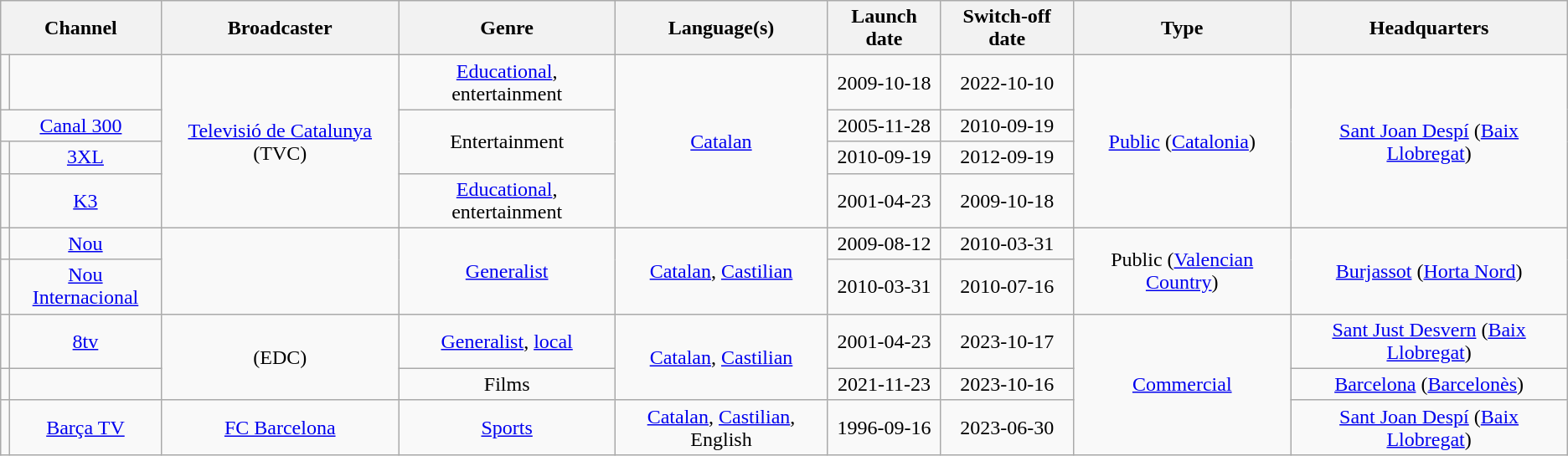<table class="wikitable toccolours" border="1" cellpadding="3" style="border-collapse:collapse; text-align:center">
<tr>
<th colspan="2">Channel</th>
<th>Broadcaster</th>
<th>Genre</th>
<th>Language(s)</th>
<th>Launch date</th>
<th>Switch-off date</th>
<th>Type</th>
<th>Headquarters</th>
</tr>
<tr>
<td></td>
<td></td>
<td rowspan="4"><a href='#'>Televisió de Catalunya</a> (TVC)</td>
<td><a href='#'>Educational</a>, entertainment</td>
<td rowspan="4"><a href='#'>Catalan</a></td>
<td>2009-10-18</td>
<td>2022-10-10</td>
<td rowspan="4"><a href='#'>Public</a> (<a href='#'>Catalonia</a>)</td>
<td rowspan="4"><a href='#'>Sant Joan Despí</a> (<a href='#'>Baix Llobregat</a>)</td>
</tr>
<tr>
<td colspan="2"><a href='#'>Canal 300</a></td>
<td rowspan="2">Entertainment</td>
<td>2005-11-28</td>
<td>2010-09-19</td>
</tr>
<tr>
<td></td>
<td><a href='#'>3XL</a></td>
<td>2010-09-19</td>
<td>2012-09-19</td>
</tr>
<tr>
<td></td>
<td><a href='#'>K3</a></td>
<td><a href='#'>Educational</a>, entertainment</td>
<td>2001-04-23</td>
<td>2009-10-18</td>
</tr>
<tr>
<td></td>
<td><a href='#'>Nou</a></td>
<td rowspan="2"></td>
<td rowspan="2"><a href='#'>Generalist</a></td>
<td rowspan="2"><a href='#'>Catalan</a>, <a href='#'>Castilian</a></td>
<td>2009-08-12</td>
<td>2010-03-31</td>
<td rowspan="2">Public (<a href='#'>Valencian Country</a>)</td>
<td rowspan="2"><a href='#'>Burjassot</a> (<a href='#'>Horta Nord</a>)</td>
</tr>
<tr>
<td></td>
<td><a href='#'>Nou Internacional</a></td>
<td>2010-03-31</td>
<td>2010-07-16</td>
</tr>
<tr>
<td></td>
<td><a href='#'>8tv</a></td>
<td rowspan="2"> (EDC)</td>
<td><a href='#'>Generalist</a>, <a href='#'>local</a></td>
<td rowspan="2"><a href='#'>Catalan</a>, <a href='#'>Castilian</a></td>
<td>2001-04-23</td>
<td>2023-10-17</td>
<td rowspan="3"><a href='#'>Commercial</a></td>
<td><a href='#'>Sant Just Desvern</a> (<a href='#'>Baix Llobregat</a>)</td>
</tr>
<tr>
<td></td>
<td></td>
<td>Films</td>
<td>2021-11-23</td>
<td>2023-10-16</td>
<td><a href='#'>Barcelona</a> (<a href='#'>Barcelonès</a>)</td>
</tr>
<tr>
<td></td>
<td><a href='#'>Barça TV</a></td>
<td><a href='#'>FC Barcelona</a></td>
<td><a href='#'>Sports</a></td>
<td><a href='#'>Catalan</a>, <a href='#'>Castilian</a>, English</td>
<td>1996-09-16</td>
<td>2023-06-30</td>
<td><a href='#'>Sant Joan Despí</a> (<a href='#'>Baix Llobregat</a>)</td>
</tr>
</table>
